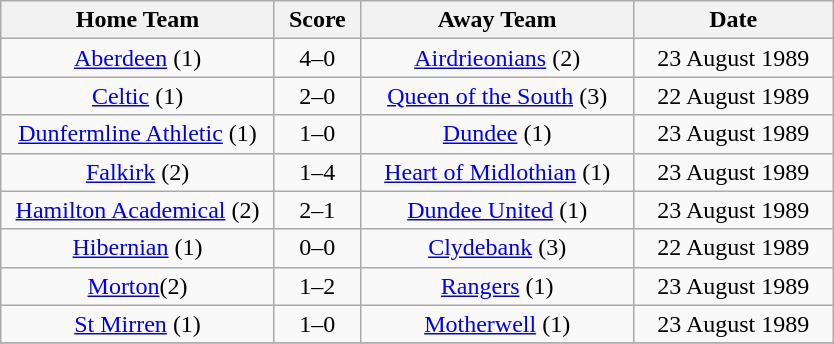<table class="wikitable" style="text-align:center;">
<tr>
<th width=175>Home Team</th>
<th width=50>Score</th>
<th width=175>Away Team</th>
<th width= 125>Date</th>
</tr>
<tr>
<td><a href='#'>Aberdeen</a>	(1)</td>
<td>4–0</td>
<td><a href='#'>Airdrieonians</a>	(2)</td>
<td>23 August 1989</td>
</tr>
<tr>
<td><a href='#'>Celtic</a>	(1)</td>
<td>2–0</td>
<td><a href='#'>Queen of the South</a>	(3)</td>
<td>22 August 1989</td>
</tr>
<tr>
<td><a href='#'>Dunfermline Athletic</a>	(1)</td>
<td>1–0</td>
<td><a href='#'>Dundee</a>	(1)</td>
<td>23 August 1989</td>
</tr>
<tr>
<td><a href='#'>Falkirk</a>	(2)</td>
<td>1–4</td>
<td><a href='#'>Heart of Midlothian</a>	(1)</td>
<td>23 August 1989</td>
</tr>
<tr>
<td><a href='#'>Hamilton Academical</a>	(2)</td>
<td>2–1</td>
<td><a href='#'>Dundee United</a>	(1)</td>
<td>23 August 1989</td>
</tr>
<tr>
<td><a href='#'>Hibernian</a>	(1)</td>
<td>0–0</td>
<td><a href='#'>Clydebank</a>	(3)</td>
<td>22 August 1989</td>
</tr>
<tr>
<td><a href='#'>Morton</a>(2)</td>
<td>1–2</td>
<td><a href='#'>Rangers</a>	(1)</td>
<td>23 August 1989</td>
</tr>
<tr>
<td><a href='#'>St Mirren</a>	(1)</td>
<td>1–0</td>
<td><a href='#'>Motherwell</a>	(1)</td>
<td>23 August 1989</td>
</tr>
<tr>
</tr>
</table>
